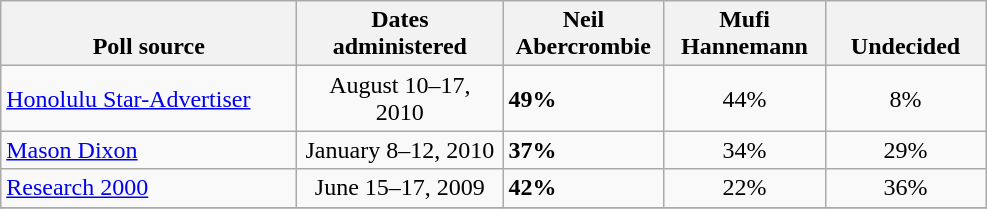<table class="wikitable">
<tr valign=bottom>
<th width='190'>Poll source</th>
<th width='130'>Dates administered</th>
<th width='100'>Neil Abercrombie</th>
<th width='100'>Mufi Hannemann</th>
<th width='100'>Undecided</th>
</tr>
<tr>
<td><a href='#'>Honolulu Star-Advertiser</a></td>
<td align=center>August 10–17, 2010</td>
<td><strong>49%</strong></td>
<td align=center>44%</td>
<td align=center>8%</td>
</tr>
<tr>
<td><a href='#'>Mason Dixon</a></td>
<td align=center>January 8–12, 2010</td>
<td><strong>37%</strong></td>
<td align=center>34%</td>
<td align=center>29%</td>
</tr>
<tr>
<td><a href='#'>Research 2000</a></td>
<td align=center>June 15–17, 2009</td>
<td><strong>42%</strong></td>
<td align=center>22%</td>
<td align=center>36%</td>
</tr>
<tr>
</tr>
</table>
